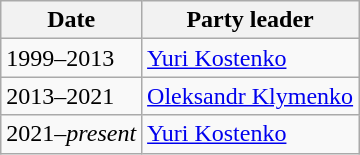<table class="wikitable">
<tr>
<th>Date</th>
<th>Party leader</th>
</tr>
<tr>
<td>1999–2013</td>
<td><a href='#'>Yuri Kostenko</a></td>
</tr>
<tr>
<td>2013–2021</td>
<td><a href='#'>Oleksandr Klymenko</a></td>
</tr>
<tr>
<td>2021–<em>present</em></td>
<td><a href='#'>Yuri Kostenko</a></td>
</tr>
</table>
